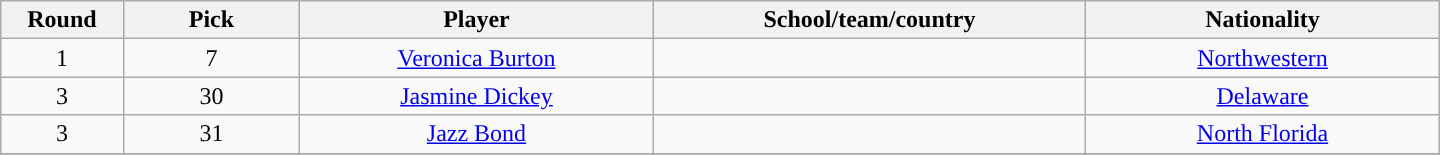<table class="wikitable" style="text-align:center; width:60em">
<tr>
<th width="2%">Round</th>
<th width="5%">Pick</th>
<th width="10%">Player</th>
<th width="10%">School/team/country</th>
<th width="10%">Nationality</th>
</tr>
<tr>
<td>1</td>
<td>7</td>
<td><a href='#'>Veronica Burton</a></td>
<td></td>
<td><a href='#'>Northwestern</a></td>
</tr>
<tr>
<td>3</td>
<td>30</td>
<td><a href='#'>Jasmine Dickey</a></td>
<td></td>
<td><a href='#'>Delaware</a></td>
</tr>
<tr>
<td>3</td>
<td>31</td>
<td><a href='#'>Jazz Bond</a></td>
<td></td>
<td><a href='#'>North Florida</a></td>
</tr>
<tr>
</tr>
</table>
